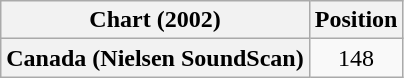<table class="wikitable plainrowheaders" style="text-align:center">
<tr>
<th>Chart (2002)</th>
<th>Position</th>
</tr>
<tr>
<th scope="row">Canada (Nielsen SoundScan)</th>
<td>148</td>
</tr>
</table>
